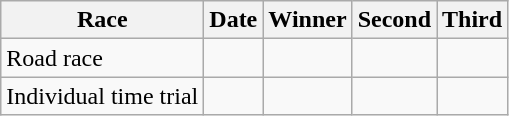<table class="wikitable">
<tr>
<th>Race</th>
<th>Date</th>
<th>Winner</th>
<th>Second</th>
<th>Third</th>
</tr>
<tr>
<td>Road race</td>
<td></td>
<td></td>
<td></td>
<td></td>
</tr>
<tr>
<td>Individual time trial</td>
<td></td>
<td></td>
<td></td>
<td></td>
</tr>
</table>
